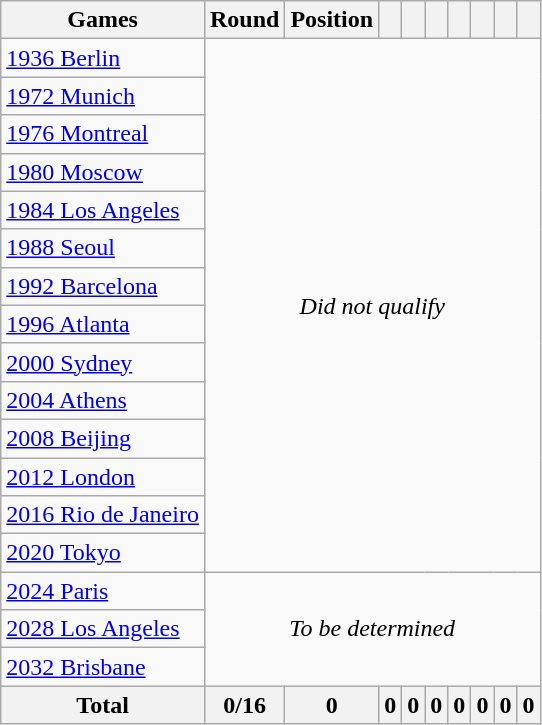<table class="wikitable" style="text-align: center;">
<tr>
<th>Games</th>
<th>Round</th>
<th>Position</th>
<th></th>
<th></th>
<th></th>
<th></th>
<th></th>
<th></th>
<th></th>
</tr>
<tr>
<td align=left> <a href='#'>1936 Berlin</a></td>
<td rowspan=14 colspan=9><em>Did not qualify</em></td>
</tr>
<tr>
<td align=left> <a href='#'>1972 Munich</a></td>
</tr>
<tr>
<td align=left> <a href='#'>1976 Montreal</a></td>
</tr>
<tr>
<td align=left> <a href='#'>1980 Moscow</a></td>
</tr>
<tr>
<td align=left> <a href='#'>1984 Los Angeles</a></td>
</tr>
<tr>
<td align=left> <a href='#'>1988 Seoul</a></td>
</tr>
<tr>
<td align=left> <a href='#'>1992 Barcelona</a></td>
</tr>
<tr>
<td align=left> <a href='#'>1996 Atlanta</a></td>
</tr>
<tr>
<td align=left> <a href='#'>2000 Sydney</a></td>
</tr>
<tr>
<td align=left> <a href='#'>2004 Athens</a></td>
</tr>
<tr>
<td align=left> <a href='#'>2008 Beijing</a></td>
</tr>
<tr>
<td align=left> <a href='#'>2012 London</a></td>
</tr>
<tr>
<td align=left> <a href='#'>2016 Rio de Janeiro</a></td>
</tr>
<tr>
<td align=left> <a href='#'>2020 Tokyo</a></td>
</tr>
<tr>
<td align=left> <a href='#'>2024 Paris</a></td>
<td rowspan=3 colspan=9><em>To be determined</em></td>
</tr>
<tr>
<td align=left> <a href='#'>2028 Los Angeles</a></td>
</tr>
<tr>
<td align=left> <a href='#'>2032 Brisbane</a></td>
</tr>
<tr>
<th>Total</th>
<th>0/16</th>
<th>0</th>
<th>0</th>
<th>0</th>
<th>0</th>
<th>0</th>
<th>0</th>
<th>0</th>
<th>0</th>
</tr>
</table>
